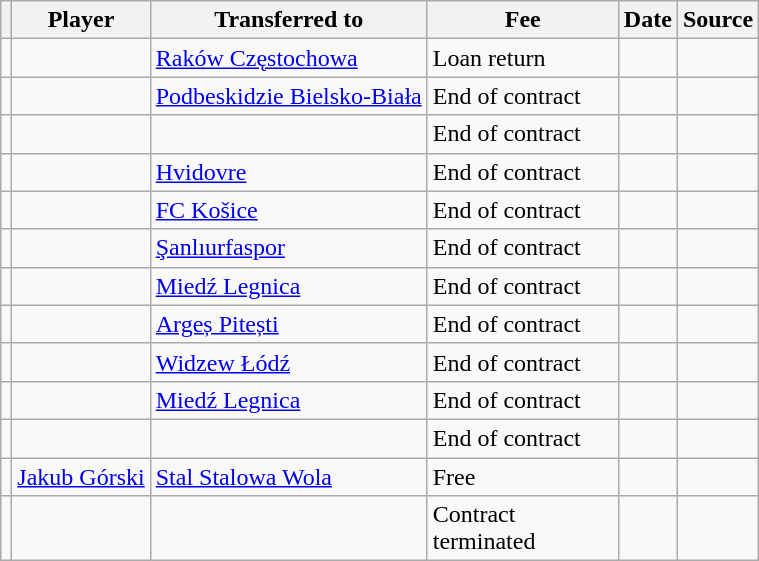<table class="wikitable plainrowheaders sortable">
<tr>
<th></th>
<th scope="col">Player</th>
<th>Transferred to</th>
<th style="width: 120px;">Fee</th>
<th scope="col">Date</th>
<th scope="col">Source</th>
</tr>
<tr>
<td align="center"></td>
<td> </td>
<td> <a href='#'>Raków Częstochowa</a></td>
<td>Loan return</td>
<td></td>
<td></td>
</tr>
<tr>
<td align="center"></td>
<td> </td>
<td>  <a href='#'>Podbeskidzie Bielsko-Biała</a></td>
<td>End of contract</td>
<td></td>
<td></td>
</tr>
<tr>
<td align="center"></td>
<td> </td>
<td></td>
<td>End of contract</td>
<td></td>
<td></td>
</tr>
<tr>
<td align="center"></td>
<td> </td>
<td> <a href='#'>Hvidovre</a></td>
<td>End of contract</td>
<td></td>
<td></td>
</tr>
<tr>
<td align="center"></td>
<td> </td>
<td> <a href='#'>FC Košice</a></td>
<td>End of contract</td>
<td></td>
<td></td>
</tr>
<tr>
<td align="center"></td>
<td> </td>
<td> <a href='#'>Şanlıurfaspor</a></td>
<td>End of contract</td>
<td></td>
<td></td>
</tr>
<tr>
<td align="center"></td>
<td> </td>
<td> <a href='#'>Miedź Legnica</a></td>
<td>End of contract</td>
<td></td>
<td></td>
</tr>
<tr>
<td align="center"></td>
<td> </td>
<td> <a href='#'>Argeș Pitești</a></td>
<td>End of contract</td>
<td></td>
<td></td>
</tr>
<tr>
<td align="center"></td>
<td> </td>
<td> <a href='#'>Widzew Łódź</a></td>
<td>End of contract</td>
<td></td>
<td></td>
</tr>
<tr>
<td align="center"></td>
<td> </td>
<td> <a href='#'>Miedź Legnica</a></td>
<td>End of contract</td>
<td></td>
<td></td>
</tr>
<tr>
<td align="center"></td>
<td> </td>
<td></td>
<td>End of contract</td>
<td></td>
<td></td>
</tr>
<tr>
<td align="center"></td>
<td> <a href='#'>Jakub Górski</a></td>
<td> <a href='#'>Stal Stalowa Wola</a></td>
<td>Free</td>
<td></td>
<td></td>
</tr>
<tr>
<td align="center"></td>
<td> </td>
<td></td>
<td>Contract terminated</td>
<td></td>
<td></td>
</tr>
</table>
